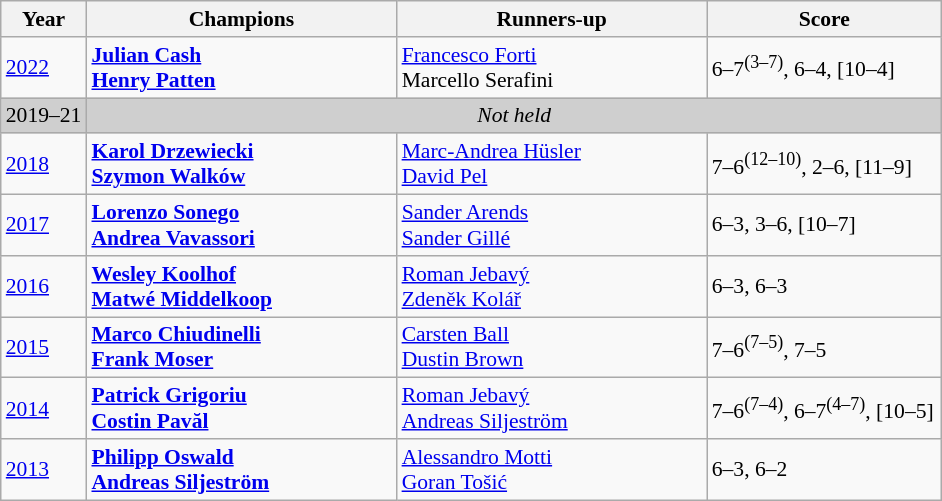<table class="wikitable" style="font-size:90%">
<tr>
<th>Year</th>
<th width="200">Champions</th>
<th width="200">Runners-up</th>
<th width="150">Score</th>
</tr>
<tr>
<td><a href='#'>2022</a></td>
<td> <strong><a href='#'>Julian Cash</a></strong> <br>  <strong><a href='#'>Henry Patten</a></strong></td>
<td> <a href='#'>Francesco Forti</a> <br>  Marcello Serafini</td>
<td>6–7<sup>(3–7)</sup>, 6–4, [10–4]</td>
</tr>
<tr>
<td style="background:#cfcfcf">2019–21</td>
<td colspan=3 align=center style="background:#cfcfcf"><em>Not held</em></td>
</tr>
<tr>
<td><a href='#'>2018</a></td>
<td> <strong><a href='#'>Karol Drzewiecki</a></strong> <br>  <strong><a href='#'>Szymon Walków</a></strong></td>
<td> <a href='#'>Marc-Andrea Hüsler</a> <br>  <a href='#'>David Pel</a></td>
<td>7–6<sup>(12–10)</sup>, 2–6, [11–9]</td>
</tr>
<tr>
<td><a href='#'>2017</a></td>
<td> <strong><a href='#'>Lorenzo Sonego</a></strong> <br>  <strong><a href='#'>Andrea Vavassori</a></strong></td>
<td> <a href='#'>Sander Arends</a> <br>  <a href='#'>Sander Gillé</a></td>
<td>6–3, 3–6, [10–7]</td>
</tr>
<tr>
<td><a href='#'>2016</a></td>
<td> <strong><a href='#'>Wesley Koolhof</a></strong> <br>  <strong><a href='#'>Matwé Middelkoop</a></strong></td>
<td> <a href='#'>Roman Jebavý</a> <br>  <a href='#'>Zdeněk Kolář</a></td>
<td>6–3, 6–3</td>
</tr>
<tr>
<td><a href='#'>2015</a></td>
<td> <strong><a href='#'>Marco Chiudinelli</a></strong> <br>  <strong><a href='#'>Frank Moser</a></strong></td>
<td> <a href='#'>Carsten Ball</a> <br>  <a href='#'>Dustin Brown</a></td>
<td>7–6<sup>(7–5)</sup>, 7–5</td>
</tr>
<tr>
<td><a href='#'>2014</a></td>
<td> <strong><a href='#'>Patrick Grigoriu</a></strong><br> <strong><a href='#'>Costin Pavăl</a></strong><br></td>
<td> <a href='#'>Roman Jebavý</a><br> <a href='#'>Andreas Siljeström</a></td>
<td>7–6<sup>(7–4)</sup>, 6–7<sup>(4–7)</sup>, [10–5]</td>
</tr>
<tr>
<td><a href='#'>2013</a></td>
<td> <strong><a href='#'>Philipp Oswald</a></strong><br> <strong><a href='#'>Andreas Siljeström</a></strong><br></td>
<td> <a href='#'>Alessandro Motti</a><br> <a href='#'>Goran Tošić</a></td>
<td>6–3, 6–2</td>
</tr>
</table>
